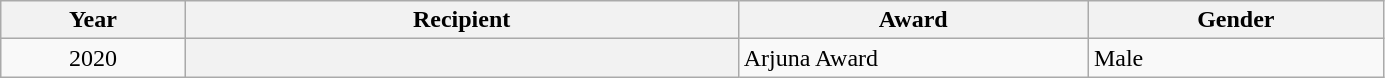<table class="wikitable plainrowheaders sortable" style="width:73%">
<tr>
<th scope="col" style="width:10%">Year</th>
<th scope="col" style="width:30%">Recipient</th>
<th scope="col" style="width:19%">Award</th>
<th scope="col" style="width:16%">Gender</th>
</tr>
<tr>
<td style="text-align:center;">2020</td>
<th scope="row"></th>
<td>Arjuna Award</td>
<td>Male</td>
</tr>
</table>
